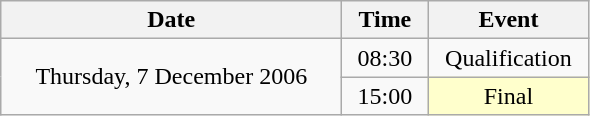<table class = "wikitable" style="text-align:center;">
<tr>
<th width=220>Date</th>
<th width=50>Time</th>
<th width=100>Event</th>
</tr>
<tr>
<td rowspan=2>Thursday, 7 December 2006</td>
<td>08:30</td>
<td>Qualification</td>
</tr>
<tr>
<td>15:00</td>
<td bgcolor=ffffcc>Final</td>
</tr>
</table>
